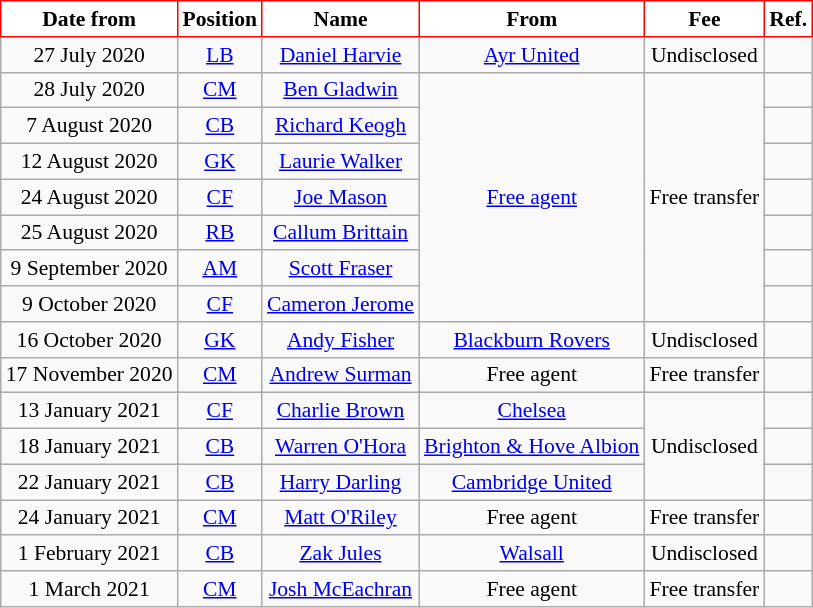<table class="wikitable" style="text-align:center; font-size:90%; ">
<tr>
<th style="background:#FFFFFF; color:black; border:1px solid red;">Date from</th>
<th style="background:#FFFFFF; color:black; border:1px solid red;">Position</th>
<th style="background:#FFFFFF; color:black; border:1px solid red;">Name</th>
<th style="background:#FFFFFF; color:black; border:1px solid red;">From</th>
<th style="background:#FFFFFF; color:black; border:1px solid red;">Fee</th>
<th style="background:#FFFFFF; color:black; border:1px solid red;">Ref.</th>
</tr>
<tr>
<td>27 July 2020</td>
<td><a href='#'>LB</a></td>
<td> <a href='#'>Daniel Harvie</a></td>
<td> <a href='#'>Ayr United</a></td>
<td>Undisclosed</td>
<td></td>
</tr>
<tr>
<td>28 July 2020</td>
<td><a href='#'>CM</a></td>
<td> <a href='#'>Ben Gladwin</a></td>
<td rowspan="7"><a href='#'>Free agent</a></td>
<td rowspan="7">Free transfer</td>
<td></td>
</tr>
<tr>
<td>7 August 2020</td>
<td><a href='#'>CB</a></td>
<td> <a href='#'>Richard Keogh</a></td>
<td></td>
</tr>
<tr>
<td>12 August 2020</td>
<td><a href='#'>GK</a></td>
<td> <a href='#'>Laurie Walker</a></td>
<td></td>
</tr>
<tr>
<td>24 August 2020</td>
<td><a href='#'>CF</a></td>
<td> <a href='#'>Joe Mason</a></td>
<td></td>
</tr>
<tr>
<td>25 August 2020</td>
<td><a href='#'>RB</a></td>
<td> <a href='#'>Callum Brittain</a></td>
<td></td>
</tr>
<tr>
<td>9 September 2020</td>
<td><a href='#'>AM</a></td>
<td> <a href='#'>Scott Fraser</a></td>
<td></td>
</tr>
<tr>
<td>9 October 2020</td>
<td><a href='#'>CF</a></td>
<td> <a href='#'>Cameron Jerome</a></td>
<td></td>
</tr>
<tr>
<td>16 October 2020</td>
<td><a href='#'>GK</a></td>
<td> <a href='#'>Andy Fisher</a></td>
<td><a href='#'>Blackburn Rovers</a></td>
<td>Undisclosed</td>
<td></td>
</tr>
<tr>
<td>17 November 2020</td>
<td><a href='#'>CM</a></td>
<td> <a href='#'>Andrew Surman</a></td>
<td>Free agent</td>
<td>Free transfer</td>
<td></td>
</tr>
<tr>
<td>13 January 2021</td>
<td><a href='#'>CF</a></td>
<td> <a href='#'>Charlie Brown</a></td>
<td><a href='#'>Chelsea</a></td>
<td rowspan="3">Undisclosed</td>
<td></td>
</tr>
<tr>
<td>18 January 2021</td>
<td><a href='#'>CB</a></td>
<td> <a href='#'>Warren O'Hora</a></td>
<td><a href='#'>Brighton & Hove Albion</a></td>
<td></td>
</tr>
<tr>
<td>22 January 2021</td>
<td><a href='#'>CB</a></td>
<td> <a href='#'>Harry Darling</a></td>
<td><a href='#'>Cambridge United</a></td>
<td></td>
</tr>
<tr>
<td>24 January 2021</td>
<td><a href='#'>CM</a></td>
<td> <a href='#'>Matt O'Riley</a></td>
<td>Free agent</td>
<td>Free transfer</td>
<td></td>
</tr>
<tr>
<td>1 February 2021</td>
<td><a href='#'>CB</a></td>
<td> <a href='#'>Zak Jules</a></td>
<td><a href='#'>Walsall</a></td>
<td>Undisclosed</td>
<td></td>
</tr>
<tr>
<td>1 March 2021</td>
<td><a href='#'>CM</a></td>
<td> <a href='#'>Josh McEachran</a></td>
<td>Free agent</td>
<td>Free transfer</td>
<td></td>
</tr>
</table>
